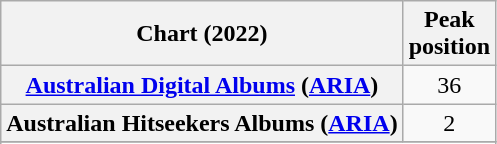<table class="wikitable sortable plainrowheaders" style="text-align:center">
<tr>
<th scope="col">Chart (2022)</th>
<th scope="col">Peak<br>position</th>
</tr>
<tr>
<th scope="row"><a href='#'>Australian Digital Albums</a> (<a href='#'>ARIA</a>)</th>
<td>36</td>
</tr>
<tr>
<th scope="row">Australian Hitseekers Albums (<a href='#'>ARIA</a>)</th>
<td>2</td>
</tr>
<tr>
</tr>
<tr>
</tr>
<tr>
</tr>
<tr>
</tr>
<tr>
</tr>
<tr>
</tr>
</table>
